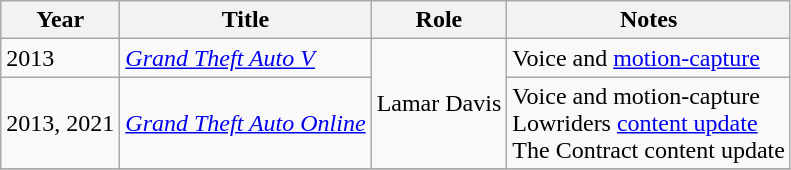<table class="wikitable sortable">
<tr>
<th>Year</th>
<th>Title</th>
<th>Role</th>
<th>Notes</th>
</tr>
<tr>
<td>2013</td>
<td><em><a href='#'>Grand Theft Auto V</a></em></td>
<td rowspan="2">Lamar Davis</td>
<td>Voice and <a href='#'>motion-capture</a></td>
</tr>
<tr>
<td>2013, 2021</td>
<td><em><a href='#'>Grand Theft Auto Online</a></em></td>
<td>Voice and motion-capture<br>Lowriders <a href='#'>content update</a><br>The Contract content update</td>
</tr>
<tr>
</tr>
</table>
